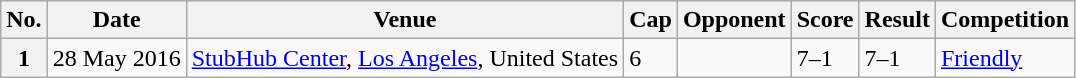<table class="wikitable sortable plainrowheaders">
<tr>
<th scope=col>No.</th>
<th scope=col data-sort-type=date>Date</th>
<th scope=col>Venue</th>
<th scope=col>Cap</th>
<th scope=col>Opponent</th>
<th scope=col>Score</th>
<th scope=col>Result</th>
<th scope=col>Competition</th>
</tr>
<tr>
<th scope=row>1</th>
<td>28 May 2016</td>
<td><a href='#'>StubHub Center</a>, <a href='#'>Los Angeles</a>, United States</td>
<td>6</td>
<td></td>
<td>7–1</td>
<td>7–1</td>
<td><a href='#'>Friendly</a></td>
</tr>
</table>
